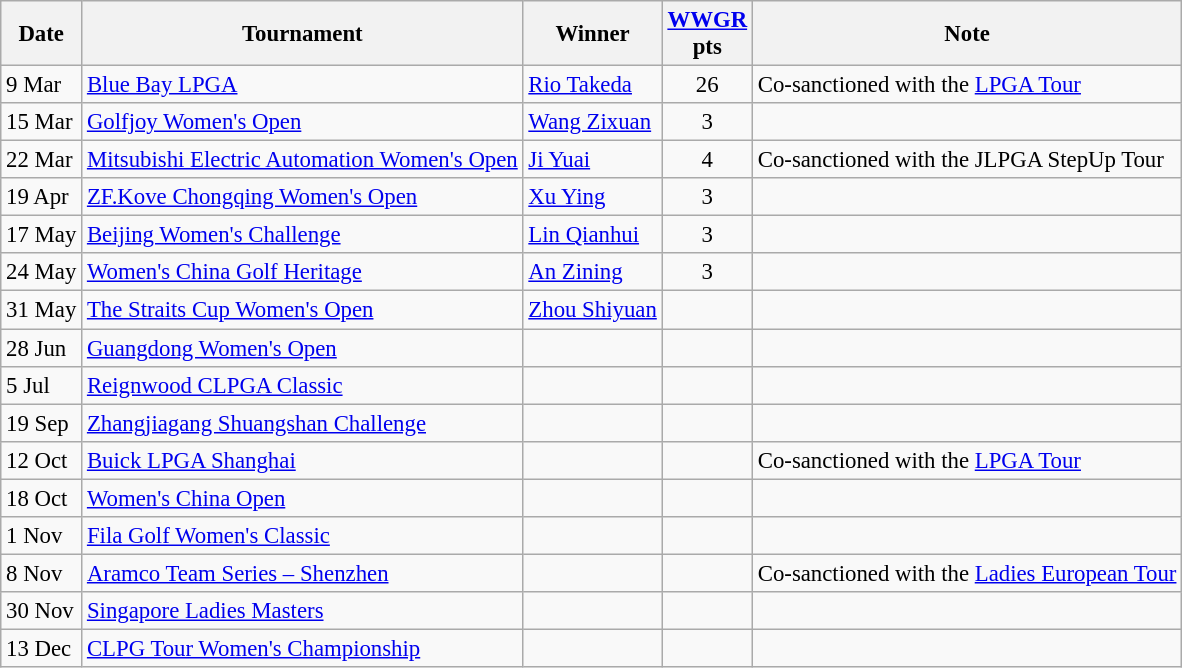<table class="wikitable sortable" style="font-size:95%;">
<tr>
<th>Date</th>
<th>Tournament</th>
<th>Winner</th>
<th><a href='#'>WWGR</a><br>pts</th>
<th>Note</th>
</tr>
<tr>
<td>9 Mar</td>
<td><a href='#'>Blue Bay LPGA</a></td>
<td> <a href='#'>Rio Takeda</a></td>
<td align=center>26</td>
<td>Co-sanctioned with the <a href='#'>LPGA Tour</a></td>
</tr>
<tr>
<td>15 Mar</td>
<td><a href='#'>Golfjoy Women's Open</a></td>
<td> <a href='#'>Wang Zixuan</a></td>
<td align=center>3</td>
<td></td>
</tr>
<tr>
<td>22 Mar</td>
<td><a href='#'>Mitsubishi Electric Automation Women's Open</a></td>
<td> <a href='#'>Ji Yuai</a></td>
<td align=center>4</td>
<td>Co-sanctioned with the JLPGA StepUp Tour</td>
</tr>
<tr>
<td>19 Apr</td>
<td><a href='#'>ZF.Kove Chongqing Women's Open</a></td>
<td> <a href='#'>Xu Ying</a></td>
<td align=center>3</td>
<td></td>
</tr>
<tr>
<td>17 May</td>
<td><a href='#'>Beijing Women's Challenge</a></td>
<td> <a href='#'>Lin Qianhui</a></td>
<td align=center>3</td>
<td></td>
</tr>
<tr>
<td>24 May</td>
<td><a href='#'>Women's China Golf Heritage</a></td>
<td> <a href='#'>An Zining</a></td>
<td align=center>3</td>
<td></td>
</tr>
<tr>
<td>31 May</td>
<td><a href='#'>The Straits Cup Women's Open</a></td>
<td> <a href='#'>Zhou Shiyuan</a></td>
<td align=center></td>
<td></td>
</tr>
<tr>
<td>28 Jun</td>
<td><a href='#'>Guangdong Women's Open</a></td>
<td></td>
<td align=center></td>
<td></td>
</tr>
<tr>
<td>5 Jul</td>
<td><a href='#'>Reignwood CLPGA Classic</a></td>
<td></td>
<td align=center></td>
<td></td>
</tr>
<tr>
<td>19 Sep</td>
<td><a href='#'>Zhangjiagang Shuangshan Challenge</a></td>
<td></td>
<td align=center></td>
<td></td>
</tr>
<tr>
<td>12 Oct</td>
<td><a href='#'>Buick LPGA Shanghai</a></td>
<td></td>
<td align=center></td>
<td>Co-sanctioned with the <a href='#'>LPGA Tour</a></td>
</tr>
<tr>
<td>18 Oct</td>
<td><a href='#'>Women's China Open</a></td>
<td></td>
<td align=center></td>
<td></td>
</tr>
<tr>
<td>1 Nov</td>
<td><a href='#'>Fila Golf Women's Classic</a></td>
<td></td>
<td align=center></td>
<td></td>
</tr>
<tr>
<td>8 Nov</td>
<td {><a href='#'>Aramco Team Series – Shenzhen</a></td>
<td></td>
<td align=center></td>
<td>Co-sanctioned with the <a href='#'>Ladies European Tour</a></td>
</tr>
<tr>
<td>30 Nov</td>
<td><a href='#'>Singapore Ladies Masters</a></td>
<td></td>
<td align=center></td>
<td></td>
</tr>
<tr>
<td>13 Dec</td>
<td><a href='#'>CLPG Tour Women's Championship</a></td>
<td></td>
<td align=center></td>
<td></td>
</tr>
</table>
